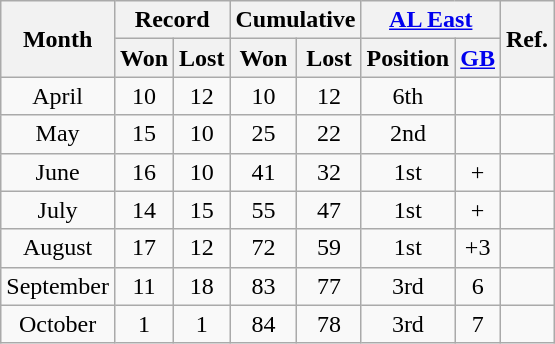<table class="wikitable" style="text-align:center;">
<tr>
<th rowspan=2>Month</th>
<th colspan=2>Record</th>
<th colspan=2>Cumulative</th>
<th colspan=2><a href='#'>AL East</a></th>
<th rowspan=2>Ref.</th>
</tr>
<tr>
<th>Won</th>
<th>Lost</th>
<th>Won</th>
<th>Lost</th>
<th>Position</th>
<th><a href='#'>GB</a></th>
</tr>
<tr>
<td>April</td>
<td>10</td>
<td>12</td>
<td>10</td>
<td>12</td>
<td>6th</td>
<td></td>
<td></td>
</tr>
<tr>
<td>May</td>
<td>15</td>
<td>10</td>
<td>25</td>
<td>22</td>
<td>2nd</td>
<td></td>
<td></td>
</tr>
<tr>
<td>June</td>
<td>16</td>
<td>10</td>
<td>41</td>
<td>32</td>
<td>1st</td>
<td>+</td>
<td></td>
</tr>
<tr>
<td>July</td>
<td>14</td>
<td>15</td>
<td>55</td>
<td>47</td>
<td>1st</td>
<td>+</td>
<td></td>
</tr>
<tr>
<td>August</td>
<td>17</td>
<td>12</td>
<td>72</td>
<td>59</td>
<td>1st</td>
<td>+3</td>
<td></td>
</tr>
<tr>
<td>September</td>
<td>11</td>
<td>18</td>
<td>83</td>
<td>77</td>
<td>3rd</td>
<td>6</td>
<td></td>
</tr>
<tr>
<td>October</td>
<td>1</td>
<td>1</td>
<td>84</td>
<td>78</td>
<td>3rd</td>
<td>7</td>
<td></td>
</tr>
</table>
